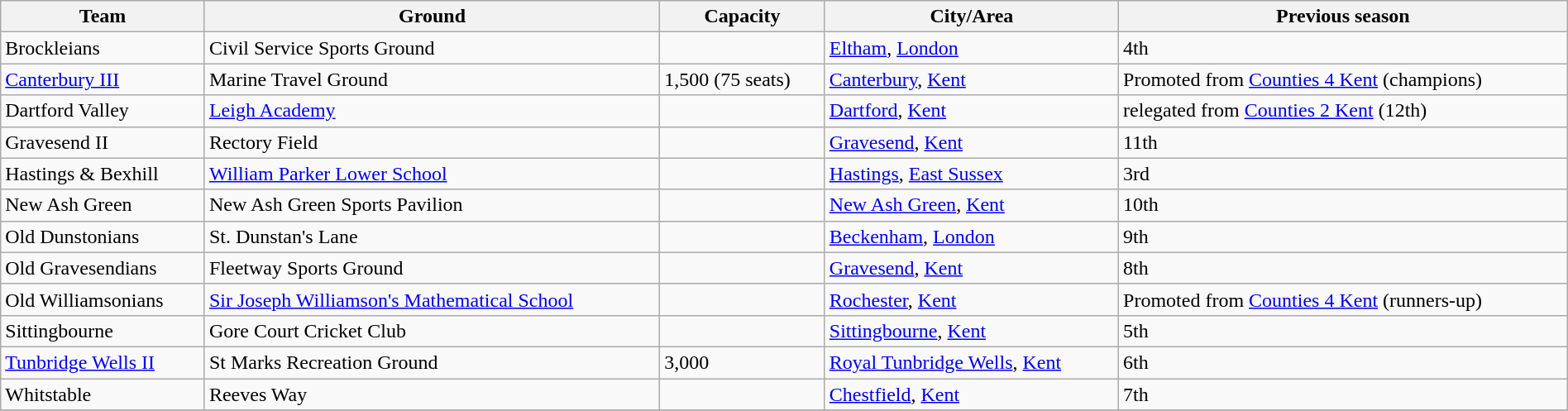<table class="wikitable sortable" width=100%>
<tr>
<th>Team</th>
<th>Ground</th>
<th>Capacity</th>
<th>City/Area</th>
<th>Previous season</th>
</tr>
<tr>
<td>Brockleians</td>
<td>Civil Service Sports Ground</td>
<td></td>
<td><a href='#'>Eltham</a>, <a href='#'>London</a></td>
<td>4th</td>
</tr>
<tr>
<td><a href='#'>Canterbury III</a></td>
<td>Marine Travel Ground</td>
<td>1,500 (75 seats)</td>
<td><a href='#'>Canterbury</a>, <a href='#'>Kent</a></td>
<td>Promoted from <a href='#'>Counties 4 Kent</a> (champions)</td>
</tr>
<tr>
<td>Dartford Valley</td>
<td><a href='#'>Leigh Academy</a></td>
<td></td>
<td><a href='#'>Dartford</a>, <a href='#'>Kent</a></td>
<td>relegated from <a href='#'>Counties 2 Kent</a> (12th)</td>
</tr>
<tr>
<td>Gravesend II</td>
<td>Rectory Field</td>
<td></td>
<td><a href='#'>Gravesend</a>, <a href='#'>Kent</a></td>
<td>11th</td>
</tr>
<tr>
<td>Hastings & Bexhill</td>
<td><a href='#'>William Parker Lower School</a></td>
<td></td>
<td><a href='#'>Hastings</a>, <a href='#'>East Sussex</a></td>
<td>3rd</td>
</tr>
<tr>
<td>New Ash Green</td>
<td>New Ash Green Sports Pavilion</td>
<td></td>
<td><a href='#'>New Ash Green</a>, <a href='#'>Kent</a></td>
<td>10th</td>
</tr>
<tr>
<td>Old Dunstonians</td>
<td>St. Dunstan's Lane</td>
<td></td>
<td><a href='#'>Beckenham</a>, <a href='#'>London</a></td>
<td>9th</td>
</tr>
<tr>
<td>Old Gravesendians</td>
<td>Fleetway Sports Ground</td>
<td></td>
<td><a href='#'>Gravesend</a>, <a href='#'>Kent</a></td>
<td>8th</td>
</tr>
<tr>
<td>Old Williamsonians</td>
<td><a href='#'>Sir Joseph Williamson's Mathematical School</a></td>
<td></td>
<td><a href='#'>Rochester</a>, <a href='#'>Kent</a></td>
<td>Promoted from <a href='#'>Counties 4 Kent</a> (runners-up)</td>
</tr>
<tr>
<td>Sittingbourne</td>
<td>Gore Court Cricket Club</td>
<td></td>
<td><a href='#'>Sittingbourne</a>, <a href='#'>Kent</a></td>
<td>5th</td>
</tr>
<tr>
<td><a href='#'>Tunbridge Wells II</a></td>
<td>St Marks Recreation Ground</td>
<td>3,000</td>
<td><a href='#'>Royal Tunbridge Wells</a>, <a href='#'>Kent</a></td>
<td>6th</td>
</tr>
<tr>
<td>Whitstable</td>
<td>Reeves Way</td>
<td></td>
<td><a href='#'>Chestfield</a>, <a href='#'>Kent</a></td>
<td>7th</td>
</tr>
<tr>
</tr>
</table>
